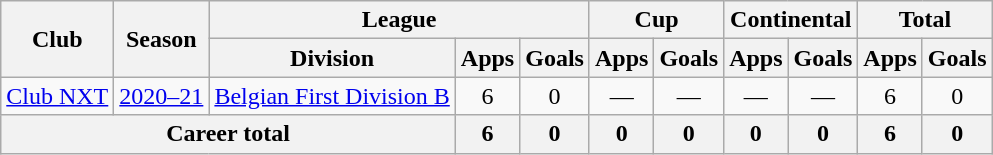<table class=wikitable style=text-align:center>
<tr>
<th rowspan=2>Club</th>
<th rowspan=2>Season</th>
<th colspan=3>League</th>
<th colspan=2>Cup</th>
<th colspan=2>Continental</th>
<th colspan=2>Total</th>
</tr>
<tr>
<th>Division</th>
<th>Apps</th>
<th>Goals</th>
<th>Apps</th>
<th>Goals</th>
<th>Apps</th>
<th>Goals</th>
<th>Apps</th>
<th>Goals</th>
</tr>
<tr>
<td rowspan=1><a href='#'>Club NXT</a></td>
<td><a href='#'>2020–21</a></td>
<td><a href='#'>Belgian First Division B</a></td>
<td>6</td>
<td>0</td>
<td>—</td>
<td>—</td>
<td>—</td>
<td>—</td>
<td>6</td>
<td>0</td>
</tr>
<tr>
<th colspan=3>Career total</th>
<th>6</th>
<th>0</th>
<th>0</th>
<th>0</th>
<th>0</th>
<th>0</th>
<th>6</th>
<th>0</th>
</tr>
</table>
